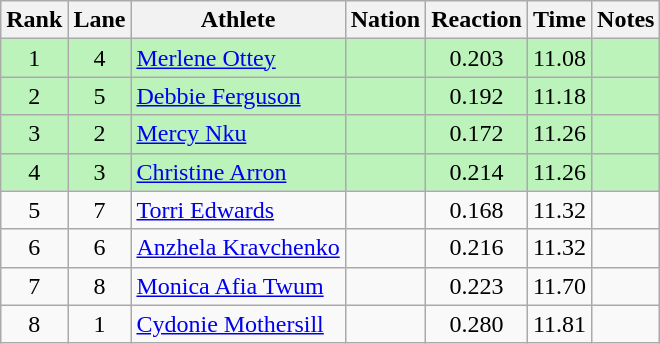<table class="wikitable sortable" style="text-align:center">
<tr>
<th>Rank</th>
<th>Lane</th>
<th>Athlete</th>
<th>Nation</th>
<th>Reaction</th>
<th>Time</th>
<th>Notes</th>
</tr>
<tr bgcolor = "bbf3bb">
<td align="center">1</td>
<td align="center">4</td>
<td align="left"><a href='#'>Merlene Ottey</a></td>
<td align="left"></td>
<td align="center">0.203</td>
<td align="center">11.08</td>
<td align="center"></td>
</tr>
<tr bgcolor = "bbf3bb">
<td align="center">2</td>
<td align="center">5</td>
<td align="left"><a href='#'>Debbie Ferguson</a></td>
<td align="left"></td>
<td align="center">0.192</td>
<td align="center">11.18</td>
<td align="center"></td>
</tr>
<tr bgcolor = "bbf3bb">
<td align="center">3</td>
<td align="center">2</td>
<td align="left"><a href='#'>Mercy Nku</a></td>
<td align="left"></td>
<td align="center">0.172</td>
<td align="center">11.26</td>
<td align="center"></td>
</tr>
<tr bgcolor = "bbf3bb">
<td align="center">4</td>
<td align="center">3</td>
<td align="left"><a href='#'>Christine Arron</a></td>
<td align="left"></td>
<td align="center">0.214</td>
<td align="center">11.26</td>
<td align="center"></td>
</tr>
<tr>
<td align="center">5</td>
<td align="center">7</td>
<td align="left"><a href='#'>Torri Edwards</a></td>
<td align="left"></td>
<td align="center">0.168</td>
<td align="center">11.32</td>
<td align="center"></td>
</tr>
<tr>
<td align="center">6</td>
<td align="center">6</td>
<td align="left"><a href='#'>Anzhela Kravchenko</a></td>
<td align="left"></td>
<td align="center">0.216</td>
<td align="center">11.32</td>
<td align="center"></td>
</tr>
<tr>
<td align="center">7</td>
<td align="center">8</td>
<td align="left"><a href='#'>Monica Afia Twum</a></td>
<td align="left"></td>
<td align="center">0.223</td>
<td align="center">11.70</td>
<td align="center"></td>
</tr>
<tr>
<td align="center">8</td>
<td align="center">1</td>
<td align="left"><a href='#'>Cydonie Mothersill</a></td>
<td align="left"></td>
<td align="center">0.280</td>
<td align="center">11.81</td>
<td align="center"></td>
</tr>
</table>
